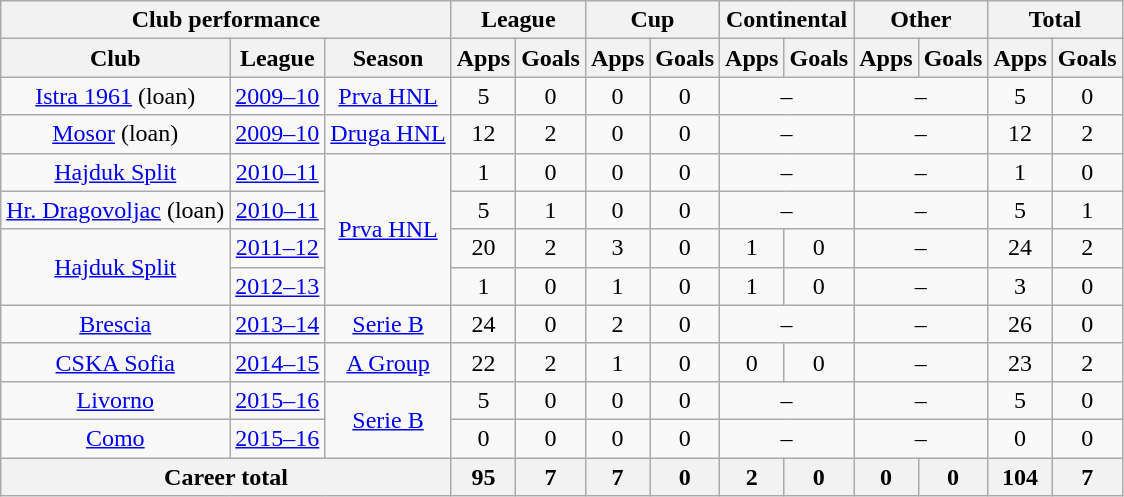<table class="wikitable" style="text-align: center">
<tr>
<th colspan="3">Club performance</th>
<th colspan="2">League</th>
<th colspan="2">Cup</th>
<th colspan="2">Continental</th>
<th colspan="2">Other</th>
<th colspan="3">Total</th>
</tr>
<tr>
<th>Club</th>
<th>League</th>
<th>Season</th>
<th>Apps</th>
<th>Goals</th>
<th>Apps</th>
<th>Goals</th>
<th>Apps</th>
<th>Goals</th>
<th>Apps</th>
<th>Goals</th>
<th>Apps</th>
<th>Goals</th>
</tr>
<tr>
<td rowspan="1"><a href='#'>Istra 1961</a> (loan)</td>
<td><a href='#'>2009–10</a></td>
<td rowspan="1"><a href='#'>Prva HNL</a></td>
<td>5</td>
<td>0</td>
<td>0</td>
<td>0</td>
<td colspan="2">–</td>
<td colspan="2">–</td>
<td>5</td>
<td>0</td>
</tr>
<tr>
<td rowspan="1"><a href='#'>Mosor</a> (loan)</td>
<td><a href='#'>2009–10</a></td>
<td rowspan="1"><a href='#'>Druga HNL</a></td>
<td>12</td>
<td>2</td>
<td>0</td>
<td>0</td>
<td colspan="2">–</td>
<td colspan="2">–</td>
<td>12</td>
<td>2</td>
</tr>
<tr>
<td rowspan="1"><a href='#'>Hajduk Split</a></td>
<td><a href='#'>2010–11</a></td>
<td rowspan="4"><a href='#'>Prva HNL</a></td>
<td>1</td>
<td>0</td>
<td>0</td>
<td>0</td>
<td colspan="2">–</td>
<td colspan="2">–</td>
<td>1</td>
<td>0</td>
</tr>
<tr>
<td rowspan="1"><a href='#'>Hr. Dragovoljac</a> (loan)</td>
<td><a href='#'>2010–11</a></td>
<td>5</td>
<td>1</td>
<td>0</td>
<td>0</td>
<td colspan="2">–</td>
<td colspan="2">–</td>
<td>5</td>
<td>1</td>
</tr>
<tr>
<td rowspan="2"><a href='#'>Hajduk Split</a></td>
<td><a href='#'>2011–12</a></td>
<td>20</td>
<td>2</td>
<td>3</td>
<td>0</td>
<td>1</td>
<td>0</td>
<td colspan="2">–</td>
<td>24</td>
<td>2</td>
</tr>
<tr>
<td><a href='#'>2012–13</a></td>
<td>1</td>
<td>0</td>
<td>1</td>
<td>0</td>
<td>1</td>
<td>0</td>
<td colspan="2">–</td>
<td>3</td>
<td>0</td>
</tr>
<tr>
<td rowspan="1"><a href='#'>Brescia</a></td>
<td><a href='#'>2013–14</a></td>
<td rowspan="1"><a href='#'>Serie B</a></td>
<td>24</td>
<td>0</td>
<td>2</td>
<td>0</td>
<td colspan="2">–</td>
<td colspan="2">–</td>
<td>26</td>
<td>0</td>
</tr>
<tr>
<td rowspan="1"><a href='#'>CSKA Sofia</a></td>
<td><a href='#'>2014–15</a></td>
<td rowspan="1"><a href='#'>A Group</a></td>
<td>22</td>
<td>2</td>
<td>1</td>
<td>0</td>
<td>0</td>
<td>0</td>
<td colspan="2">–</td>
<td>23</td>
<td>2</td>
</tr>
<tr>
<td rowspan="1"><a href='#'>Livorno</a></td>
<td><a href='#'>2015–16</a></td>
<td rowspan="2"><a href='#'>Serie B</a></td>
<td>5</td>
<td>0</td>
<td>0</td>
<td>0</td>
<td colspan="2">–</td>
<td colspan="2">–</td>
<td>5</td>
<td>0</td>
</tr>
<tr>
<td rowspan="1"><a href='#'>Como</a></td>
<td><a href='#'>2015–16</a></td>
<td>0</td>
<td>0</td>
<td>0</td>
<td>0</td>
<td colspan="2">–</td>
<td colspan="2">–</td>
<td>0</td>
<td>0</td>
</tr>
<tr>
<th colspan="3">Career total</th>
<th>95</th>
<th>7</th>
<th>7</th>
<th>0</th>
<th>2</th>
<th>0</th>
<th>0</th>
<th>0</th>
<th>104</th>
<th>7</th>
</tr>
</table>
